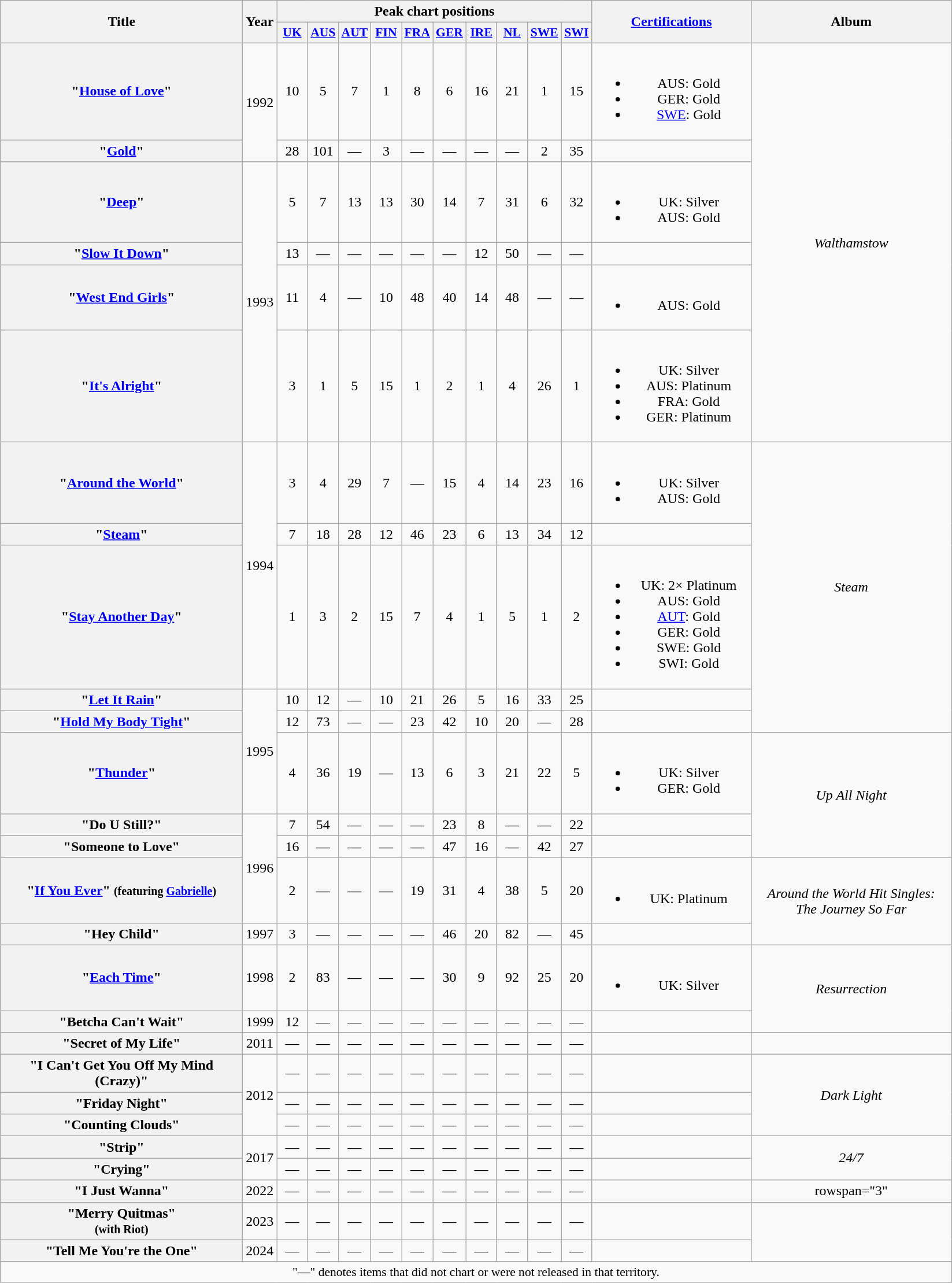<table class="wikitable plainrowheaders" style="text-align:center;">
<tr>
<th scope="col" rowspan="2" style="width:17em;">Title</th>
<th scope="col" rowspan="2" style="width:2em;">Year</th>
<th scope="col" colspan="10">Peak chart positions</th>
<th scope="col" rowspan="2" style="width:11em;"><a href='#'>Certifications</a></th>
<th scope="col" rowspan="2" style="width:14em;">Album</th>
</tr>
<tr>
<th scope="col" style="width:2em;font-size:90%;"><a href='#'>UK</a><br></th>
<th scope="col" style="width:2em;font-size:90%;"><a href='#'>AUS</a><br></th>
<th scope="col" style="width:2em;font-size:90%;"><a href='#'>AUT</a><br></th>
<th scope="col" style="width:2em;font-size:90%;"><a href='#'>FIN</a><br></th>
<th scope="col" style="width:2em;font-size:90%;"><a href='#'>FRA</a><br></th>
<th scope="col" style="width:2em;font-size:90%;"><a href='#'>GER</a><br></th>
<th scope="col" style="width:2em;font-size:90%;"><a href='#'>IRE</a><br></th>
<th scope="col" style="width:2em;font-size:90%;"><a href='#'>NL</a><br></th>
<th scope="col" style="width:2em;font-size:90%;"><a href='#'>SWE</a><br></th>
<th scope="col" style="width:2em;font-size:90%;"><a href='#'>SWI</a><br></th>
</tr>
<tr>
<th scope="row">"<a href='#'>House of Love</a>"</th>
<td rowspan="2">1992</td>
<td>10</td>
<td>5</td>
<td>7</td>
<td>1</td>
<td>8</td>
<td>6</td>
<td>16</td>
<td>21</td>
<td>1</td>
<td>15</td>
<td><br><ul><li>AUS: Gold</li><li>GER: Gold</li><li><a href='#'>SWE</a>: Gold</li></ul></td>
<td rowspan="6"><em>Walthamstow</em></td>
</tr>
<tr>
<th scope="row">"<a href='#'>Gold</a>"</th>
<td>28</td>
<td>101</td>
<td>—</td>
<td>3</td>
<td>—</td>
<td>—</td>
<td>—</td>
<td>—</td>
<td>2</td>
<td>35</td>
<td></td>
</tr>
<tr>
<th scope="row">"<a href='#'>Deep</a>"</th>
<td rowspan="4">1993</td>
<td>5</td>
<td>7</td>
<td>13</td>
<td>13</td>
<td>30</td>
<td>14</td>
<td>7</td>
<td>31</td>
<td>6</td>
<td>32</td>
<td><br><ul><li>UK: Silver</li><li>AUS: Gold</li></ul></td>
</tr>
<tr>
<th scope="row">"<a href='#'>Slow It Down</a>"</th>
<td>13</td>
<td>—</td>
<td>—</td>
<td>—</td>
<td>—</td>
<td>—</td>
<td>12</td>
<td>50</td>
<td>—</td>
<td>—</td>
<td></td>
</tr>
<tr>
<th scope="row">"<a href='#'>West End Girls</a>"</th>
<td>11</td>
<td>4</td>
<td>—</td>
<td>10</td>
<td>48</td>
<td>40</td>
<td>14</td>
<td>48</td>
<td>—</td>
<td>—</td>
<td><br><ul><li>AUS: Gold</li></ul></td>
</tr>
<tr>
<th scope="row">"<a href='#'>It's Alright</a>"</th>
<td>3</td>
<td>1</td>
<td>5</td>
<td>15</td>
<td>1</td>
<td>2</td>
<td>1</td>
<td>4</td>
<td>26</td>
<td>1</td>
<td><br><ul><li>UK: Silver</li><li>AUS: Platinum</li><li>FRA: Gold</li><li>GER: Platinum</li></ul></td>
</tr>
<tr>
<th scope="row">"<a href='#'>Around the World</a>"</th>
<td rowspan="3">1994</td>
<td>3</td>
<td>4</td>
<td>29</td>
<td>7</td>
<td>—</td>
<td>15</td>
<td>4</td>
<td>14</td>
<td>23</td>
<td>16</td>
<td><br><ul><li>UK: Silver</li><li>AUS: Gold</li></ul></td>
<td rowspan="5"><em>Steam</em></td>
</tr>
<tr>
<th scope="row">"<a href='#'>Steam</a>"</th>
<td>7</td>
<td>18</td>
<td>28</td>
<td>12</td>
<td>46</td>
<td>23</td>
<td>6</td>
<td>13</td>
<td>34</td>
<td>12</td>
<td></td>
</tr>
<tr>
<th scope="row">"<a href='#'>Stay Another Day</a>"</th>
<td>1</td>
<td>3</td>
<td>2</td>
<td>15</td>
<td>7</td>
<td>4</td>
<td>1</td>
<td>5</td>
<td>1</td>
<td>2</td>
<td><br><ul><li>UK: 2× Platinum</li><li>AUS: Gold</li><li><a href='#'>AUT</a>: Gold</li><li>GER: Gold</li><li>SWE: Gold</li><li>SWI: Gold</li></ul></td>
</tr>
<tr>
<th scope="row">"<a href='#'>Let It Rain</a>"</th>
<td rowspan="3">1995</td>
<td>10</td>
<td>12</td>
<td>—</td>
<td>10</td>
<td>21</td>
<td>26</td>
<td>5</td>
<td>16</td>
<td>33</td>
<td>25</td>
<td></td>
</tr>
<tr>
<th scope="row">"<a href='#'>Hold My Body Tight</a>"</th>
<td>12</td>
<td>73</td>
<td>—</td>
<td>—</td>
<td>23</td>
<td>42</td>
<td>10</td>
<td>20</td>
<td>—</td>
<td>28</td>
<td></td>
</tr>
<tr>
<th scope="row">"<a href='#'>Thunder</a>"</th>
<td>4</td>
<td>36</td>
<td>19</td>
<td>—</td>
<td>13</td>
<td>6</td>
<td>3</td>
<td>21</td>
<td>22</td>
<td>5</td>
<td><br><ul><li>UK: Silver</li><li>GER: Gold</li></ul></td>
<td rowspan="3"><em>Up All Night</em></td>
</tr>
<tr>
<th scope="row">"Do U Still?"</th>
<td rowspan="3">1996</td>
<td>7</td>
<td>54</td>
<td>—</td>
<td>—</td>
<td>—</td>
<td>23</td>
<td>8</td>
<td>—</td>
<td>—</td>
<td>22</td>
<td></td>
</tr>
<tr>
<th scope="row">"Someone to Love"</th>
<td>16</td>
<td>—</td>
<td>—</td>
<td>—</td>
<td>—</td>
<td>47</td>
<td>16</td>
<td>—</td>
<td>42</td>
<td>27</td>
<td></td>
</tr>
<tr>
<th scope="row">"<a href='#'>If You Ever</a>" <small>(featuring <a href='#'>Gabrielle</a>)</small></th>
<td>2</td>
<td>—</td>
<td>—</td>
<td>—</td>
<td>19</td>
<td>31</td>
<td>4</td>
<td>38</td>
<td>5</td>
<td>20</td>
<td><br><ul><li>UK: Platinum</li></ul></td>
<td rowspan="2"><em>Around the World Hit Singles:<br>The Journey So Far</em></td>
</tr>
<tr>
<th scope="row">"Hey Child"</th>
<td>1997</td>
<td>3</td>
<td>—</td>
<td>—</td>
<td>—</td>
<td>—</td>
<td>46</td>
<td>20</td>
<td>82</td>
<td>—</td>
<td>45</td>
<td></td>
</tr>
<tr>
<th scope="row">"<a href='#'>Each Time</a>"</th>
<td>1998</td>
<td>2</td>
<td>83</td>
<td>—</td>
<td>—</td>
<td>—</td>
<td>30</td>
<td>9</td>
<td>92</td>
<td>25</td>
<td>20</td>
<td><br><ul><li>UK: Silver</li></ul></td>
<td rowspan="2"><em>Resurrection</em></td>
</tr>
<tr>
<th scope="row">"Betcha Can't Wait"</th>
<td>1999</td>
<td>12</td>
<td>—</td>
<td>—</td>
<td>—</td>
<td>—</td>
<td>—</td>
<td>—</td>
<td>—</td>
<td>—</td>
<td>—</td>
<td></td>
</tr>
<tr>
<th scope="row">"Secret of My Life"</th>
<td>2011</td>
<td>—</td>
<td>—</td>
<td>—</td>
<td>—</td>
<td>—</td>
<td>—</td>
<td>—</td>
<td>—</td>
<td>—</td>
<td>—</td>
<td></td>
<td></td>
</tr>
<tr>
<th scope="row">"I Can't Get You Off My Mind (Crazy)"</th>
<td rowspan="3">2012</td>
<td>—</td>
<td>—</td>
<td>—</td>
<td>—</td>
<td>—</td>
<td>—</td>
<td>—</td>
<td>—</td>
<td>—</td>
<td>—</td>
<td></td>
<td rowspan="3"><em>Dark Light</em></td>
</tr>
<tr>
<th scope="row">"Friday Night"</th>
<td>—</td>
<td>—</td>
<td>—</td>
<td>—</td>
<td>—</td>
<td>—</td>
<td>—</td>
<td>—</td>
<td>—</td>
<td>—</td>
<td></td>
</tr>
<tr>
<th scope="row">"Counting Clouds"</th>
<td>—</td>
<td>—</td>
<td>—</td>
<td>—</td>
<td>—</td>
<td>—</td>
<td>—</td>
<td>—</td>
<td>—</td>
<td>—</td>
<td></td>
</tr>
<tr>
<th scope="row">"Strip"</th>
<td rowspan="2">2017</td>
<td>—</td>
<td>—</td>
<td>—</td>
<td>—</td>
<td>—</td>
<td>—</td>
<td>—</td>
<td>—</td>
<td>—</td>
<td>—</td>
<td></td>
<td rowspan="2"><em>24/7</em></td>
</tr>
<tr>
<th scope="row">"Crying"</th>
<td>—</td>
<td>—</td>
<td>—</td>
<td>—</td>
<td>—</td>
<td>—</td>
<td>—</td>
<td>—</td>
<td>—</td>
<td>—</td>
<td></td>
</tr>
<tr>
<th scope="row">"I Just Wanna"</th>
<td>2022</td>
<td>—</td>
<td>—</td>
<td>—</td>
<td>—</td>
<td>—</td>
<td>—</td>
<td>—</td>
<td>—</td>
<td>—</td>
<td>—</td>
<td></td>
<td>rowspan="3" </td>
</tr>
<tr>
<th scope="row">"Merry Quitmas"<br><small>(with Riot)<br></small></th>
<td>2023</td>
<td>—</td>
<td>—</td>
<td>—</td>
<td>—</td>
<td>—</td>
<td>—</td>
<td>—</td>
<td>—</td>
<td>—</td>
<td>—</td>
<td></td>
</tr>
<tr>
<th scope="row">"Tell Me You're the One"</th>
<td>2024</td>
<td>—</td>
<td>—</td>
<td>—</td>
<td>—</td>
<td>—</td>
<td>—</td>
<td>—</td>
<td>—</td>
<td>—</td>
<td>—</td>
<td></td>
</tr>
<tr>
<td colspan="15" style="font-size:90%">"—" denotes items that did not chart or were not released in that territory.</td>
</tr>
</table>
